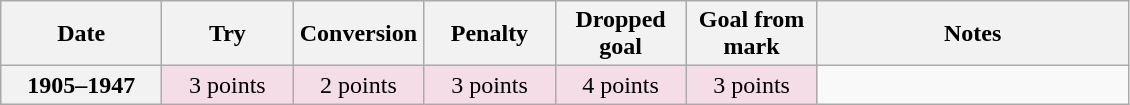<table class="wikitable">
<tr>
<th scope="col" style="width:100px;">Date</th>
<th scope="col" style="width:80px;">Try</th>
<th scope="col" style="width:80px;">Conversion</th>
<th scope="col" style="width:80px;">Penalty</th>
<th scope="col" style="width:80px;">Dropped goal</th>
<th scope="col" style="width:80px;">Goal from mark</th>
<th scope="col" style="width:200px;">Notes<br></th>
</tr>
<tr style="text-align:center;background:#F4DDE7;">
<th>1905–1947</th>
<td>3 points</td>
<td>2 points</td>
<td>3 points</td>
<td>4 points</td>
<td>3 points<br></td>
</tr>
</table>
